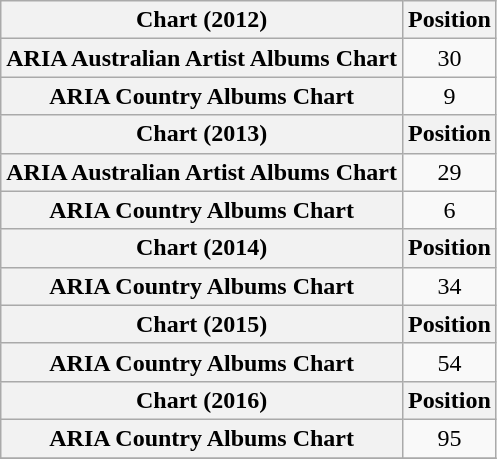<table class="wikitable sortable plainrowheaders" style="text-align:center">
<tr>
<th scope="col">Chart (2012)</th>
<th scope="col">Position</th>
</tr>
<tr>
<th scope="row">ARIA Australian Artist Albums Chart</th>
<td>30</td>
</tr>
<tr>
<th scope="row">ARIA Country Albums Chart</th>
<td>9</td>
</tr>
<tr>
<th scope="col">Chart (2013)</th>
<th scope="col">Position</th>
</tr>
<tr>
<th scope="row">ARIA Australian Artist Albums Chart</th>
<td>29</td>
</tr>
<tr>
<th scope="row">ARIA Country Albums Chart</th>
<td>6</td>
</tr>
<tr>
<th scope="col">Chart (2014)</th>
<th scope="col">Position</th>
</tr>
<tr>
<th scope="row">ARIA Country Albums Chart</th>
<td>34</td>
</tr>
<tr>
<th scope="col">Chart (2015)</th>
<th scope="col">Position</th>
</tr>
<tr>
<th scope="row">ARIA Country Albums Chart</th>
<td>54</td>
</tr>
<tr>
<th scope="col">Chart (2016)</th>
<th scope="col">Position</th>
</tr>
<tr>
<th scope="row">ARIA Country Albums Chart</th>
<td>95</td>
</tr>
<tr>
</tr>
</table>
